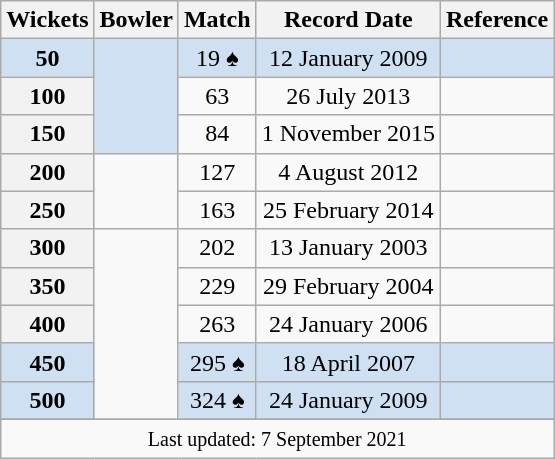<table class="wikitable plainrowheaders sortable" style="text-align:center;">
<tr>
<th scope="col" style="text-align:center;">Wickets</th>
<th scope="col" style="text-align:center;">Bowler</th>
<th scope="col" style="text-align:center;">Match</th>
<th scope="col" style="text-align:center;">Record Date</th>
<th scope="col" style="text-align:center;">Reference</th>
</tr>
<tr bgcolor=#cee0f2>
<th scope="row" style="text-align:center; background:#cee0f2;">50</th>
<td rowspan=3></td>
<td>19 ♠</td>
<td>12 January 2009</td>
<td></td>
</tr>
<tr>
<th scope="row" style="text-align:center;">100</th>
<td>63</td>
<td>26 July 2013</td>
<td></td>
</tr>
<tr>
<th scope="row" style="text-align:center;">150</th>
<td>84</td>
<td>1 November 2015</td>
<td></td>
</tr>
<tr>
<th scope="row" style="text-align:center">200</th>
<td rowspan=2></td>
<td>127</td>
<td>4 August 2012</td>
<td></td>
</tr>
<tr>
<th scope="row" style="text-align:center;">250</th>
<td>163</td>
<td>25 February 2014</td>
<td></td>
</tr>
<tr>
<th scope="row" style="text-align:center;">300</th>
<td rowspan=5></td>
<td>202</td>
<td>13 January 2003</td>
<td></td>
</tr>
<tr>
<th scope="row" style="text-align:center;">350</th>
<td>229</td>
<td>29 February 2004</td>
<td></td>
</tr>
<tr>
<th scope="row" style="text-align:center;">400</th>
<td>263</td>
<td>24 January 2006</td>
<td></td>
</tr>
<tr bgcolor=#cee0f2>
<th scope="row" style="text-align:center; background:#cee0f2;">450</th>
<td>295 ♠</td>
<td>18 April 2007 </td>
<td></td>
</tr>
<tr bgcolor=#cee0f2>
<th scope="row" style="text-align:center; background:#cee0f2;">500</th>
<td>324 ♠</td>
<td>24 January 2009</td>
<td></td>
</tr>
<tr>
</tr>
<tr class=sortbottom>
<td colspan=5><small>Last updated: 7 September 2021</small></td>
</tr>
</table>
